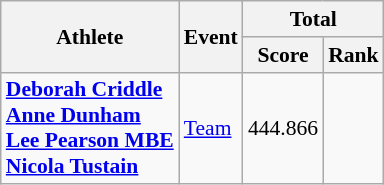<table class=wikitable style="font-size:90%">
<tr>
<th rowspan="2">Athlete</th>
<th rowspan="2">Event</th>
<th colspan="3">Total</th>
</tr>
<tr>
<th>Score</th>
<th>Rank</th>
</tr>
<tr>
<td><strong><a href='#'>Deborah Criddle</a></strong><br> <strong><a href='#'>Anne Dunham</a></strong><br> <strong><a href='#'>Lee Pearson MBE</a></strong><br> <strong><a href='#'>Nicola Tustain</a></strong></td>
<td><a href='#'>Team</a></td>
<td align="center">444.866</td>
<td align="center"></td>
</tr>
</table>
